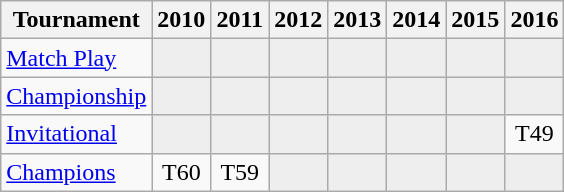<table class="wikitable" style="text-align:center;">
<tr>
<th>Tournament</th>
<th>2010</th>
<th>2011</th>
<th>2012</th>
<th>2013</th>
<th>2014</th>
<th>2015</th>
<th>2016</th>
</tr>
<tr>
<td align="left"><a href='#'>Match Play</a></td>
<td style="background:#eeeeee;"></td>
<td style="background:#eeeeee;"></td>
<td style="background:#eeeeee;"></td>
<td style="background:#eeeeee;"></td>
<td style="background:#eeeeee;"></td>
<td style="background:#eeeeee;"></td>
<td style="background:#eeeeee;"></td>
</tr>
<tr>
<td align="left"><a href='#'>Championship</a></td>
<td style="background:#eeeeee;"></td>
<td style="background:#eeeeee;"></td>
<td style="background:#eeeeee;"></td>
<td style="background:#eeeeee;"></td>
<td style="background:#eeeeee;"></td>
<td style="background:#eeeeee;"></td>
<td style="background:#eeeeee;"></td>
</tr>
<tr>
<td align="left"><a href='#'>Invitational</a></td>
<td style="background:#eeeeee;"></td>
<td style="background:#eeeeee;"></td>
<td style="background:#eeeeee;"></td>
<td style="background:#eeeeee;"></td>
<td style="background:#eeeeee;"></td>
<td style="background:#eeeeee;"></td>
<td>T49</td>
</tr>
<tr>
<td align="left"><a href='#'>Champions</a></td>
<td>T60</td>
<td>T59</td>
<td style="background:#eeeeee;"></td>
<td style="background:#eeeeee;"></td>
<td style="background:#eeeeee;"></td>
<td style="background:#eeeeee;"></td>
<td style="background:#eeeeee;"></td>
</tr>
</table>
